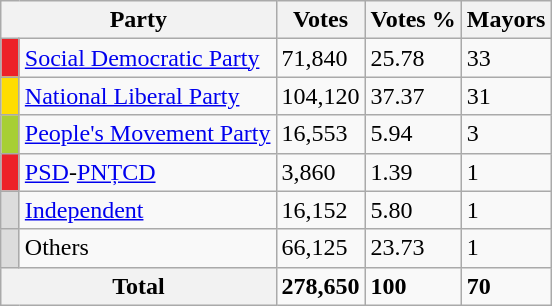<table class="wikitable">
<tr>
<th colspan="2">Party</th>
<th>Votes</th>
<th>Votes %</th>
<th>Mayors</th>
</tr>
<tr>
<td style="background:#ed2128;" width="5"></td>
<td><a href='#'>Social Democratic Party</a></td>
<td>71,840</td>
<td>25.78</td>
<td>33</td>
</tr>
<tr>
<td style="background:#ffdd00;" width="5"></td>
<td><a href='#'>National Liberal Party</a></td>
<td>104,120</td>
<td>37.37</td>
<td>31</td>
</tr>
<tr>
<td style="background:#a7cf35;" width="5"></td>
<td><a href='#'>People's Movement Party</a></td>
<td>16,553</td>
<td>5.94</td>
<td>3</td>
</tr>
<tr>
<td style="background:#ed2128;" width="5"></td>
<td><a href='#'>PSD</a>-<a href='#'>PNȚCD</a></td>
<td>3,860</td>
<td>1.39</td>
<td>1</td>
</tr>
<tr>
<td style="background:#dcdcdc;" width="5"></td>
<td><a href='#'>Independent</a></td>
<td>16,152</td>
<td>5.80</td>
<td>1</td>
</tr>
<tr>
<td style="background:#dcdcdc;" width="5"></td>
<td>Others</td>
<td>66,125</td>
<td>23.73</td>
<td>1</td>
</tr>
<tr>
<th colspan="2">Total</th>
<td><strong>278,650</strong></td>
<td><strong>100</strong></td>
<td><strong>70</strong></td>
</tr>
</table>
